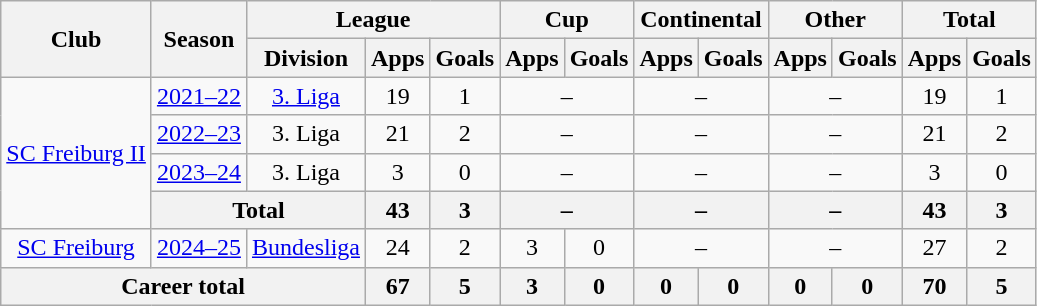<table class="wikitable" style="text-align:center">
<tr>
<th rowspan="2">Club</th>
<th rowspan="2">Season</th>
<th colspan="3">League</th>
<th colspan="2">Cup</th>
<th colspan="2">Continental</th>
<th colspan="2">Other</th>
<th colspan="2">Total</th>
</tr>
<tr>
<th>Division</th>
<th>Apps</th>
<th>Goals</th>
<th>Apps</th>
<th>Goals</th>
<th>Apps</th>
<th>Goals</th>
<th>Apps</th>
<th>Goals</th>
<th>Apps</th>
<th>Goals</th>
</tr>
<tr>
<td rowspan="4"><a href='#'>SC Freiburg II</a></td>
<td><a href='#'>2021–22</a></td>
<td><a href='#'>3. Liga</a></td>
<td>19</td>
<td>1</td>
<td colspan="2">–</td>
<td colspan="2">–</td>
<td colspan="2">–</td>
<td>19</td>
<td>1</td>
</tr>
<tr>
<td><a href='#'>2022–23</a></td>
<td>3. Liga</td>
<td>21</td>
<td>2</td>
<td colspan="2">–</td>
<td colspan="2">–</td>
<td colspan="2">–</td>
<td>21</td>
<td>2</td>
</tr>
<tr>
<td><a href='#'>2023–24</a></td>
<td>3. Liga</td>
<td>3</td>
<td>0</td>
<td colspan="2">–</td>
<td colspan="2">–</td>
<td colspan="2">–</td>
<td>3</td>
<td>0</td>
</tr>
<tr>
<th colspan="2">Total</th>
<th>43</th>
<th>3</th>
<th colspan="2">–</th>
<th colspan="2">–</th>
<th colspan="2">–</th>
<th>43</th>
<th>3</th>
</tr>
<tr>
<td><a href='#'>SC Freiburg</a></td>
<td><a href='#'>2024–25</a></td>
<td><a href='#'>Bundesliga</a></td>
<td>24</td>
<td>2</td>
<td>3</td>
<td>0</td>
<td colspan="2">–</td>
<td colspan="2">–</td>
<td>27</td>
<td>2</td>
</tr>
<tr>
<th colspan="3">Career total</th>
<th>67</th>
<th>5</th>
<th>3</th>
<th>0</th>
<th>0</th>
<th>0</th>
<th>0</th>
<th>0</th>
<th>70</th>
<th>5</th>
</tr>
</table>
